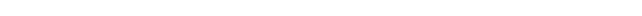<table style="width:66%; text-align:center;">
<tr style="color:white;">
<td style="background:"><strong>4</strong></td>
<td style="background:"><strong>17</strong></td>
</tr>
</table>
